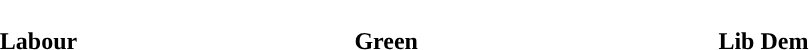<table style="width:60%; text-align:center;">
<tr style="color:white;">
<td style="background:"><strong>21</strong></td>
<td style="background:"><strong>15</strong></td>
<td style="background:"><strong>3</strong></td>
</tr>
<tr>
<td><span><strong>Labour</strong></span></td>
<td><span><strong>Green</strong></span></td>
<td><span><strong>Lib Dem</strong></span></td>
</tr>
</table>
